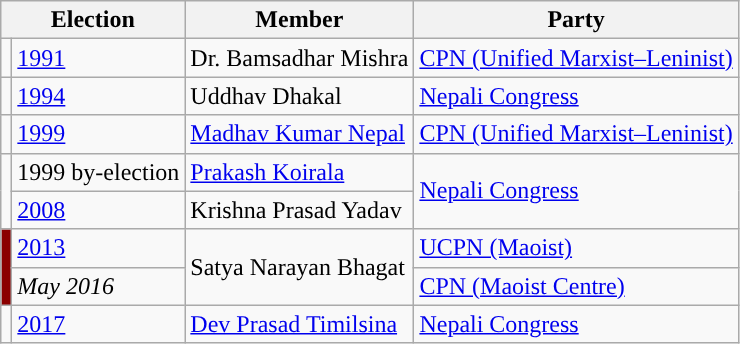<table class="wikitable">
<tr>
<th colspan="2">Election</th>
<th>Member</th>
<th>Party</th>
</tr>
<tr>
<td style="background-color:"></td>
<td><a href='#'>1991</a></td>
<td>Dr. Bamsadhar Mishra</td>
<td><a href='#'>CPN (Unified Marxist–Leninist)</a></td>
</tr>
<tr>
<td style="background-color:"></td>
<td><a href='#'>1994</a></td>
<td>Uddhav Dhakal</td>
<td><a href='#'>Nepali Congress</a></td>
</tr>
<tr>
<td style="background-color:"></td>
<td><a href='#'>1999</a></td>
<td><a href='#'>Madhav Kumar Nepal</a></td>
<td><a href='#'>CPN (Unified Marxist–Leninist)</a></td>
</tr>
<tr>
<td rowspan="2" style="background-color:"></td>
<td>1999 by-election</td>
<td><a href='#'>Prakash Koirala</a></td>
<td rowspan="2"><a href='#'>Nepali Congress</a></td>
</tr>
<tr>
<td><a href='#'>2008</a></td>
<td>Krishna Prasad Yadav</td>
</tr>
<tr>
<td rowspan="2" style="background-color:darkred"></td>
<td><a href='#'>2013</a></td>
<td rowspan="2">Satya Narayan Bhagat</td>
<td><a href='#'>UCPN (Maoist)</a></td>
</tr>
<tr>
<td><em>May 2016</em></td>
<td><a href='#'>CPN (Maoist Centre)</a></td>
</tr>
<tr>
<td style="background-color:"></td>
<td><a href='#'>2017</a></td>
<td><a href='#'>Dev Prasad Timilsina</a></td>
<td><a href='#'>Nepali Congress</a></td>
</tr>
</table>
